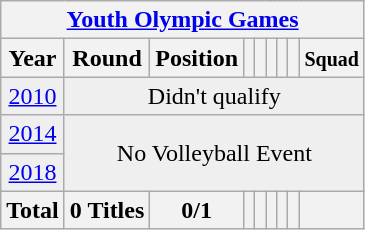<table class="wikitable" style="text-align: center;">
<tr>
<th colspan=9><a href='#'>Youth Olympic Games</a></th>
</tr>
<tr>
<th>Year</th>
<th>Round</th>
<th>Position</th>
<th></th>
<th></th>
<th></th>
<th></th>
<th></th>
<th><small>Squad</small></th>
</tr>
<tr bgcolor="efefef">
<td> <a href='#'>2010</a></td>
<td colspan=9>Didn't qualify</td>
</tr>
<tr bgcolor="efefef">
<td> <a href='#'>2014</a></td>
<td colspan=9 rowspan=2 align=center>No Volleyball Event</td>
</tr>
<tr bgcolor="efefef">
<td> <a href='#'>2018</a></td>
</tr>
<tr>
<th>Total</th>
<th>0 Titles</th>
<th>0/1</th>
<th></th>
<th></th>
<th></th>
<th></th>
<th></th>
<th></th>
</tr>
</table>
